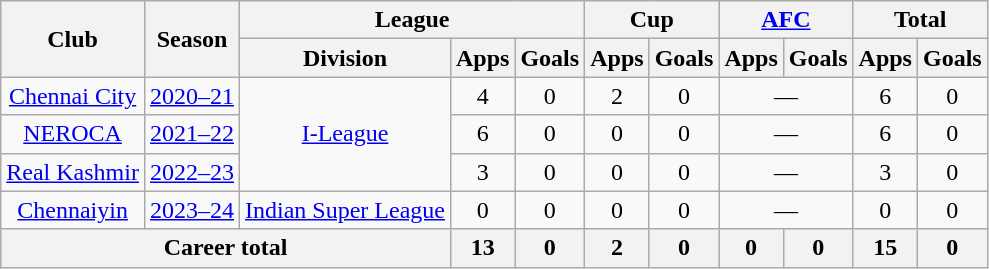<table class=wikitable style=text-align:center>
<tr>
<th rowspan="2">Club</th>
<th rowspan="2">Season</th>
<th colspan="3">League</th>
<th colspan="2">Cup</th>
<th colspan="2"><a href='#'>AFC</a></th>
<th colspan="2">Total</th>
</tr>
<tr>
<th>Division</th>
<th>Apps</th>
<th>Goals</th>
<th>Apps</th>
<th>Goals</th>
<th>Apps</th>
<th>Goals</th>
<th>Apps</th>
<th>Goals</th>
</tr>
<tr>
<td rowspan="1"><a href='#'>Chennai City</a></td>
<td><a href='#'>2020–21</a></td>
<td rowspan="3"><a href='#'>I-League</a></td>
<td>4</td>
<td>0</td>
<td>2</td>
<td>0</td>
<td colspan="2">—</td>
<td>6</td>
<td>0</td>
</tr>
<tr>
<td rowspan="1"><a href='#'>NEROCA</a></td>
<td><a href='#'>2021–22</a></td>
<td>6</td>
<td>0</td>
<td>0</td>
<td>0</td>
<td colspan="2">—</td>
<td>6</td>
<td>0</td>
</tr>
<tr>
<td rowspan="1"><a href='#'>Real Kashmir</a></td>
<td><a href='#'>2022–23</a></td>
<td>3</td>
<td>0</td>
<td>0</td>
<td>0</td>
<td colspan="2">—</td>
<td>3</td>
<td>0</td>
</tr>
<tr>
<td rowspan="1"><a href='#'>Chennaiyin</a></td>
<td><a href='#'>2023–24</a></td>
<td rowspan="1"><a href='#'>Indian Super League</a></td>
<td>0</td>
<td>0</td>
<td>0</td>
<td>0</td>
<td colspan="2">—</td>
<td>0</td>
<td>0</td>
</tr>
<tr>
<th colspan="3">Career total</th>
<th>13</th>
<th>0</th>
<th>2</th>
<th>0</th>
<th>0</th>
<th>0</th>
<th>15</th>
<th>0</th>
</tr>
</table>
